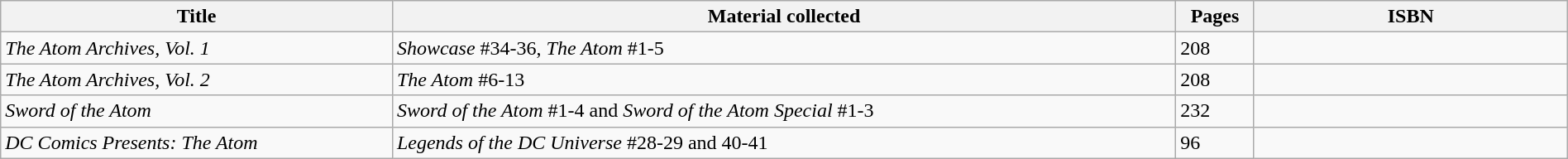<table class="wikitable" style="width:100%;">
<tr>
<th width=25">Title</th>
<th width=50%>Material collected</th>
<th width=5%>Pages</th>
<th width=20%>ISBN</th>
</tr>
<tr>
<td><em>The Atom Archives, Vol. 1</em></td>
<td><em>Showcase</em> #34-36, <em>The Atom</em> #1-5</td>
<td>208</td>
<td></td>
</tr>
<tr>
<td><em>The Atom Archives, Vol. 2</em></td>
<td><em>The Atom</em> #6-13</td>
<td>208</td>
<td></td>
</tr>
<tr>
<td><em>Sword of the Atom</em></td>
<td><em>Sword of the Atom</em> #1-4 and <em>Sword of the Atom Special</em> #1-3</td>
<td>232</td>
<td></td>
</tr>
<tr>
<td><em>DC Comics Presents: The Atom</em></td>
<td><em>Legends of the DC Universe</em> #28-29 and 40-41</td>
<td>96</td>
<td></td>
</tr>
</table>
